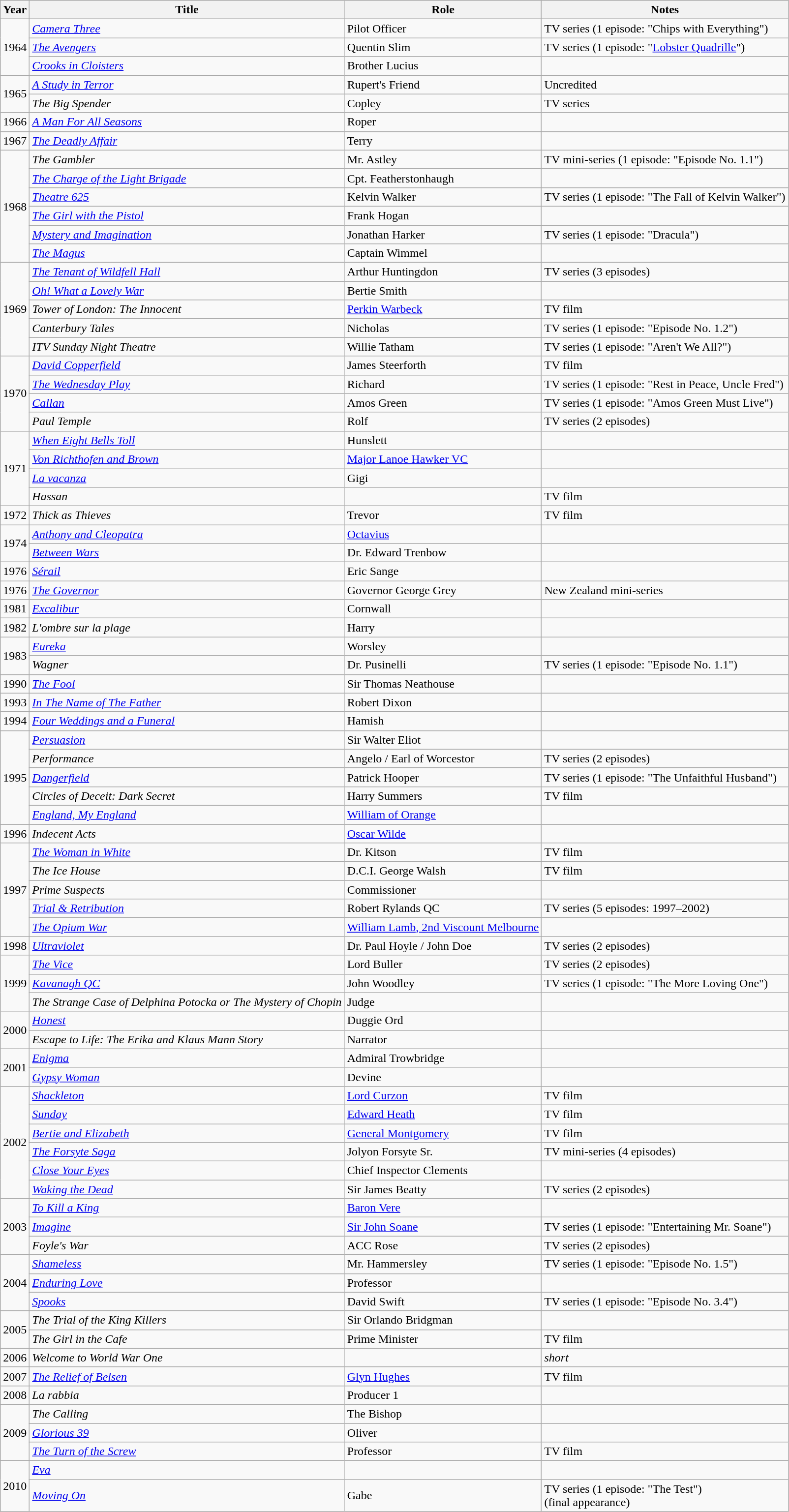<table class="wikitable">
<tr>
<th>Year</th>
<th>Title</th>
<th>Role</th>
<th>Notes</th>
</tr>
<tr>
<td rowspan="3">1964</td>
<td><em><a href='#'>Camera Three</a></em></td>
<td>Pilot Officer</td>
<td>TV series (1 episode: "Chips with Everything")</td>
</tr>
<tr>
<td><em><a href='#'>The Avengers</a></em></td>
<td>Quentin Slim</td>
<td>TV series (1 episode: "<a href='#'>Lobster Quadrille</a>")</td>
</tr>
<tr>
<td><em><a href='#'>Crooks in Cloisters</a></em></td>
<td>Brother Lucius</td>
<td></td>
</tr>
<tr>
<td rowspan="2">1965</td>
<td><em><a href='#'>A Study in Terror</a></em></td>
<td>Rupert's Friend</td>
<td>Uncredited</td>
</tr>
<tr>
<td><em>The Big Spender</em></td>
<td>Copley</td>
<td>TV series</td>
</tr>
<tr>
<td>1966</td>
<td><em><a href='#'>A Man For All Seasons</a></em></td>
<td>Roper</td>
<td></td>
</tr>
<tr>
<td>1967</td>
<td><em><a href='#'>The Deadly Affair</a></em></td>
<td>Terry</td>
<td></td>
</tr>
<tr>
<td rowspan="6">1968</td>
<td><em>The Gambler</em></td>
<td>Mr. Astley</td>
<td>TV mini-series (1 episode: "Episode No. 1.1")</td>
</tr>
<tr>
<td><a href='#'><em>The Charge of the Light Brigade</em></a></td>
<td>Cpt. Featherstonhaugh</td>
<td></td>
</tr>
<tr>
<td><em><a href='#'>Theatre 625</a></em></td>
<td>Kelvin Walker</td>
<td>TV series (1 episode: "The Fall of Kelvin Walker")</td>
</tr>
<tr>
<td><em><a href='#'>The Girl with the Pistol</a></em></td>
<td>Frank Hogan</td>
<td></td>
</tr>
<tr>
<td><em><a href='#'>Mystery and Imagination</a></em></td>
<td>Jonathan Harker</td>
<td>TV series (1 episode: "Dracula")</td>
</tr>
<tr>
<td><em><a href='#'>The Magus</a></em></td>
<td>Captain Wimmel</td>
<td></td>
</tr>
<tr>
<td rowspan="5">1969</td>
<td><em><a href='#'>The Tenant of Wildfell Hall</a></em></td>
<td>Arthur Huntingdon</td>
<td>TV series (3 episodes)</td>
</tr>
<tr>
<td><em><a href='#'>Oh! What a Lovely War</a></em></td>
<td>Bertie Smith</td>
<td></td>
</tr>
<tr>
<td><em>Tower of London: The Innocent</em></td>
<td><a href='#'>Perkin Warbeck</a></td>
<td>TV film</td>
</tr>
<tr>
<td><em>Canterbury Tales</em></td>
<td>Nicholas</td>
<td>TV series (1 episode: "Episode No. 1.2")</td>
</tr>
<tr>
<td><em>ITV Sunday Night Theatre</em></td>
<td>Willie Tatham</td>
<td>TV series (1 episode: "Aren't We All?")</td>
</tr>
<tr>
<td rowspan="4">1970</td>
<td><a href='#'><em>David Copperfield</em></a></td>
<td>James Steerforth</td>
<td>TV film</td>
</tr>
<tr>
<td><em><a href='#'>The Wednesday Play</a></em></td>
<td>Richard</td>
<td>TV series (1 episode: "Rest in Peace, Uncle Fred")</td>
</tr>
<tr>
<td><em><a href='#'>Callan</a></em></td>
<td>Amos Green</td>
<td>TV series (1 episode: "Amos Green Must Live")</td>
</tr>
<tr>
<td><em>Paul Temple</em></td>
<td>Rolf</td>
<td>TV series (2 episodes)</td>
</tr>
<tr>
<td rowspan="4">1971</td>
<td><em><a href='#'>When Eight Bells Toll</a></em></td>
<td>Hunslett</td>
<td></td>
</tr>
<tr>
<td><em><a href='#'>Von Richthofen and Brown</a></em></td>
<td><a href='#'>Major Lanoe Hawker VC</a></td>
<td></td>
</tr>
<tr>
<td><em><a href='#'>La vacanza</a></em></td>
<td>Gigi</td>
<td></td>
</tr>
<tr>
<td><em>Hassan</em></td>
<td></td>
<td>TV film</td>
</tr>
<tr>
<td>1972</td>
<td><em>Thick as Thieves</em></td>
<td>Trevor</td>
<td>TV film</td>
</tr>
<tr>
<td rowspan="2">1974</td>
<td><em><a href='#'>Anthony and Cleopatra</a></em></td>
<td><a href='#'>Octavius</a></td>
<td></td>
</tr>
<tr>
<td><em><a href='#'>Between Wars</a></em></td>
<td>Dr. Edward Trenbow</td>
<td></td>
</tr>
<tr>
<td>1976</td>
<td><em><a href='#'>Sérail</a></em></td>
<td>Eric Sange</td>
<td></td>
</tr>
<tr>
<td>1976</td>
<td><em><a href='#'>The Governor</a></em></td>
<td>Governor George Grey</td>
<td>New Zealand mini-series</td>
</tr>
<tr>
<td>1981</td>
<td><em><a href='#'>Excalibur</a></em></td>
<td>Cornwall</td>
<td></td>
</tr>
<tr>
<td>1982</td>
<td><em>L'ombre sur la plage</em></td>
<td>Harry</td>
<td></td>
</tr>
<tr>
<td rowspan="2">1983</td>
<td><em><a href='#'>Eureka</a></em></td>
<td>Worsley</td>
<td></td>
</tr>
<tr>
<td><em>Wagner</em></td>
<td>Dr. Pusinelli</td>
<td>TV series (1 episode: "Episode No. 1.1")</td>
</tr>
<tr>
<td>1990</td>
<td><em><a href='#'>The Fool</a></em></td>
<td>Sir Thomas Neathouse</td>
<td></td>
</tr>
<tr>
<td>1993</td>
<td><em><a href='#'>In The Name of The Father</a></em></td>
<td>Robert Dixon</td>
<td></td>
</tr>
<tr>
<td>1994</td>
<td><em><a href='#'>Four Weddings and a Funeral</a></em></td>
<td>Hamish</td>
<td></td>
</tr>
<tr>
<td rowspan="5">1995</td>
<td><em><a href='#'>Persuasion</a></em></td>
<td>Sir Walter Eliot</td>
<td></td>
</tr>
<tr>
<td><em>Performance</em></td>
<td>Angelo / Earl of Worcestor</td>
<td>TV series (2 episodes)</td>
</tr>
<tr>
<td><em><a href='#'>Dangerfield</a></em></td>
<td>Patrick Hooper</td>
<td>TV series (1 episode: "The Unfaithful Husband")</td>
</tr>
<tr>
<td><em>Circles of Deceit: Dark Secret</em></td>
<td>Harry Summers</td>
<td>TV film</td>
</tr>
<tr>
<td><em><a href='#'>England, My England</a></em></td>
<td><a href='#'>William of Orange</a></td>
<td></td>
</tr>
<tr>
<td>1996</td>
<td><em>Indecent Acts</em></td>
<td><a href='#'>Oscar Wilde</a></td>
<td></td>
</tr>
<tr>
<td rowspan="5">1997</td>
<td><em><a href='#'>The Woman in White</a></em></td>
<td>Dr. Kitson</td>
<td>TV film</td>
</tr>
<tr>
<td><em>The Ice House</em></td>
<td>D.C.I. George Walsh</td>
<td>TV film</td>
</tr>
<tr>
<td><em>Prime Suspects</em></td>
<td>Commissioner</td>
<td></td>
</tr>
<tr>
<td><em><a href='#'>Trial & Retribution</a></em></td>
<td>Robert Rylands QC</td>
<td>TV series (5 episodes: 1997–2002)</td>
</tr>
<tr>
<td><em><a href='#'>The Opium War</a></em></td>
<td><a href='#'>William Lamb, 2nd Viscount Melbourne</a></td>
<td></td>
</tr>
<tr>
<td>1998</td>
<td><em><a href='#'>Ultraviolet</a></em></td>
<td>Dr. Paul Hoyle / John Doe</td>
<td>TV series (2 episodes)</td>
</tr>
<tr>
<td rowspan="3">1999</td>
<td><em><a href='#'>The Vice</a></em></td>
<td>Lord Buller</td>
<td>TV series (2 episodes)</td>
</tr>
<tr>
<td><em><a href='#'>Kavanagh QC</a></em></td>
<td>John Woodley</td>
<td>TV series (1 episode: "The More Loving One")</td>
</tr>
<tr>
<td><em>The Strange Case of Delphina Potocka or The Mystery of Chopin</em></td>
<td>Judge</td>
<td></td>
</tr>
<tr>
<td rowspan="2">2000</td>
<td><em><a href='#'>Honest</a></em></td>
<td>Duggie Ord</td>
<td></td>
</tr>
<tr>
<td><em>Escape to Life: The Erika and Klaus Mann Story</em></td>
<td>Narrator</td>
<td></td>
</tr>
<tr>
<td rowspan="2">2001</td>
<td><em><a href='#'>Enigma</a></em></td>
<td>Admiral Trowbridge</td>
<td></td>
</tr>
<tr>
<td><em><a href='#'>Gypsy Woman</a></em></td>
<td>Devine</td>
<td></td>
</tr>
<tr>
<td rowspan="6">2002</td>
<td><em><a href='#'>Shackleton</a></em></td>
<td><a href='#'>Lord Curzon</a></td>
<td>TV film</td>
</tr>
<tr>
<td><em><a href='#'>Sunday</a></em></td>
<td><a href='#'>Edward Heath</a></td>
<td>TV film</td>
</tr>
<tr>
<td><em><a href='#'>Bertie and Elizabeth</a></em></td>
<td><a href='#'>General Montgomery</a></td>
<td>TV film</td>
</tr>
<tr>
<td><em><a href='#'>The Forsyte Saga</a></em></td>
<td>Jolyon Forsyte Sr.</td>
<td>TV mini-series (4 episodes)</td>
</tr>
<tr>
<td><em><a href='#'>Close Your Eyes</a></em></td>
<td>Chief Inspector Clements</td>
<td></td>
</tr>
<tr>
<td><em><a href='#'>Waking the Dead</a></em></td>
<td>Sir James Beatty</td>
<td>TV series (2 episodes)</td>
</tr>
<tr>
<td rowspan="3">2003</td>
<td><em><a href='#'>To Kill a King</a></em></td>
<td><a href='#'>Baron Vere</a></td>
<td></td>
</tr>
<tr>
<td><em><a href='#'>Imagine</a></em></td>
<td><a href='#'>Sir John Soane</a></td>
<td>TV series (1 episode: "Entertaining Mr. Soane")</td>
</tr>
<tr>
<td><em>Foyle's War</em></td>
<td>ACC Rose</td>
<td>TV series (2 episodes)</td>
</tr>
<tr>
<td rowspan="3">2004</td>
<td><em><a href='#'>Shameless</a></em></td>
<td>Mr. Hammersley</td>
<td>TV series (1 episode: "Episode No. 1.5")</td>
</tr>
<tr>
<td><em><a href='#'>Enduring Love</a></em></td>
<td>Professor</td>
<td></td>
</tr>
<tr>
<td><em><a href='#'>Spooks</a></em></td>
<td>David Swift</td>
<td>TV series (1 episode: "Episode No. 3.4")</td>
</tr>
<tr>
<td rowspan="2">2005</td>
<td><em>The Trial of the King Killers</em></td>
<td>Sir Orlando Bridgman</td>
<td></td>
</tr>
<tr>
<td><em>The Girl in the Cafe</em></td>
<td>Prime Minister</td>
<td>TV film</td>
</tr>
<tr>
<td>2006</td>
<td><em>Welcome to World War One</em></td>
<td></td>
<td><em>short</em></td>
</tr>
<tr>
<td>2007</td>
<td><em><a href='#'>The Relief of Belsen</a></em></td>
<td><a href='#'>Glyn Hughes</a></td>
<td>TV film</td>
</tr>
<tr>
<td>2008</td>
<td><em>La rabbia</em></td>
<td>Producer 1</td>
<td></td>
</tr>
<tr>
<td rowspan="3">2009</td>
<td><em>The Calling</em></td>
<td>The Bishop</td>
<td></td>
</tr>
<tr>
<td><em><a href='#'>Glorious 39</a></em></td>
<td>Oliver</td>
<td></td>
</tr>
<tr>
<td><em><a href='#'>The Turn of the Screw</a></em></td>
<td>Professor</td>
<td>TV film</td>
</tr>
<tr>
<td rowspan="2">2010</td>
<td><em><a href='#'>Eva</a></em></td>
<td></td>
<td></td>
</tr>
<tr>
<td><em><a href='#'>Moving On</a></em></td>
<td>Gabe</td>
<td>TV series (1 episode: "The Test")<br> (final appearance)</td>
</tr>
</table>
